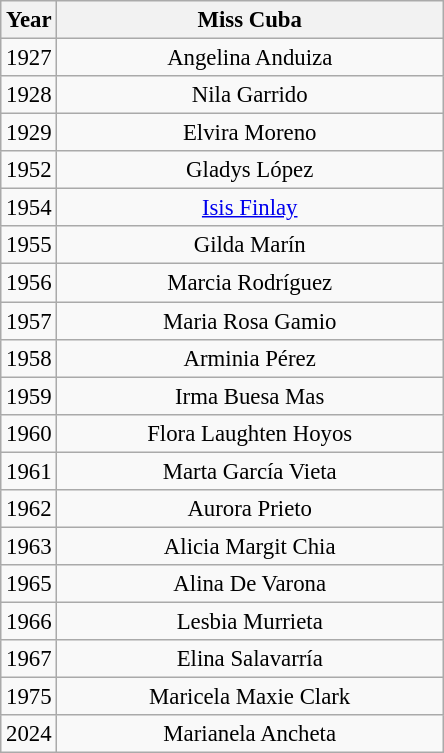<table class="wikitable sortable" style="font-size:95%; text-align:center;">
<tr>
<th !width="60">Year</th>
<th width="250">Miss Cuba</th>
</tr>
<tr>
<td>1927</td>
<td>Angelina Anduiza</td>
</tr>
<tr>
<td>1928</td>
<td>Nila Garrido</td>
</tr>
<tr>
<td>1929</td>
<td>Elvira Moreno</td>
</tr>
<tr>
<td>1952</td>
<td>Gladys López</td>
</tr>
<tr>
<td>1954</td>
<td><a href='#'>Isis Finlay</a></td>
</tr>
<tr>
<td>1955</td>
<td>Gilda Marín</td>
</tr>
<tr>
<td>1956</td>
<td>Marcia Rodríguez</td>
</tr>
<tr>
<td>1957</td>
<td>Maria Rosa Gamio</td>
</tr>
<tr>
<td>1958</td>
<td>Arminia Pérez</td>
</tr>
<tr>
<td>1959</td>
<td>Irma Buesa Mas</td>
</tr>
<tr>
<td>1960</td>
<td>Flora Laughten Hoyos</td>
</tr>
<tr>
<td>1961</td>
<td>Marta García Vieta</td>
</tr>
<tr>
<td>1962</td>
<td>Aurora Prieto</td>
</tr>
<tr>
<td>1963</td>
<td>Alicia Margit Chia</td>
</tr>
<tr>
<td>1965</td>
<td>Alina De Varona</td>
</tr>
<tr>
<td>1966</td>
<td>Lesbia Murrieta</td>
</tr>
<tr>
<td>1967</td>
<td>Elina Salavarría</td>
</tr>
<tr>
<td>1975</td>
<td>Maricela Maxie Clark</td>
</tr>
<tr>
<td>2024</td>
<td>Marianela Ancheta</td>
</tr>
</table>
